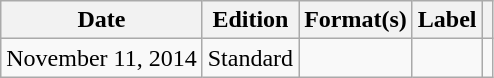<table class="wikitable plainrowheaders">
<tr>
<th scope="col">Date</th>
<th scope="col">Edition</th>
<th scope="col">Format(s)</th>
<th scope="col">Label</th>
<th scope="col"></th>
</tr>
<tr>
<td>November 11, 2014</td>
<td rowspan=3>Standard</td>
<td rowspan=3></td>
<td></td>
<td></td>
</tr>
</table>
